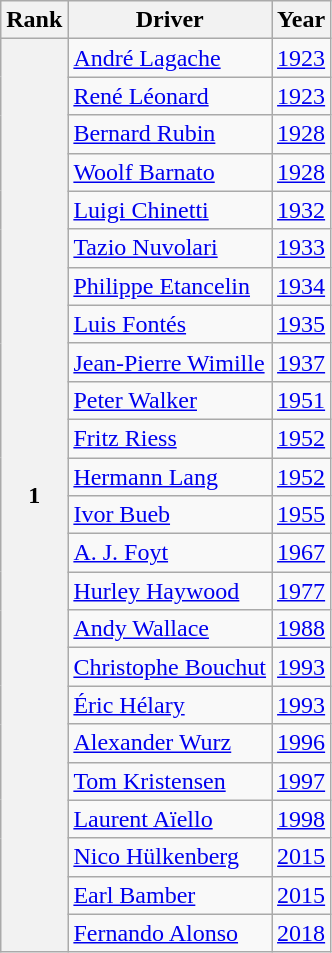<table class="wikitable">
<tr>
<th>Rank</th>
<th>Driver</th>
<th>Year</th>
</tr>
<tr>
<th rowspan="25">1</th>
<td> <a href='#'>André Lagache</a></td>
<td><a href='#'>1923</a></td>
</tr>
<tr>
<td> <a href='#'>René Léonard</a></td>
<td><a href='#'>1923</a></td>
</tr>
<tr>
<td> <a href='#'>Bernard Rubin</a></td>
<td><a href='#'>1928</a></td>
</tr>
<tr>
<td> <a href='#'>Woolf Barnato</a></td>
<td><a href='#'>1928</a></td>
</tr>
<tr>
<td> <a href='#'>Luigi Chinetti</a></td>
<td><a href='#'>1932</a></td>
</tr>
<tr>
<td> <a href='#'>Tazio Nuvolari</a></td>
<td><a href='#'>1933</a></td>
</tr>
<tr>
<td> <a href='#'>Philippe Etancelin</a></td>
<td><a href='#'>1934</a></td>
</tr>
<tr>
<td> <a href='#'>Luis Fontés</a></td>
<td><a href='#'>1935</a></td>
</tr>
<tr>
<td> <a href='#'>Jean-Pierre Wimille</a></td>
<td><a href='#'>1937</a></td>
</tr>
<tr>
<td> <a href='#'>Peter Walker</a></td>
<td><a href='#'>1951</a></td>
</tr>
<tr>
<td> <a href='#'>Fritz Riess</a></td>
<td><a href='#'>1952</a></td>
</tr>
<tr>
<td> <a href='#'>Hermann Lang</a></td>
<td><a href='#'>1952</a></td>
</tr>
<tr>
<td> <a href='#'>Ivor Bueb</a></td>
<td><a href='#'>1955</a></td>
</tr>
<tr>
<td> <a href='#'>A. J. Foyt</a></td>
<td><a href='#'>1967</a></td>
</tr>
<tr>
<td> <a href='#'>Hurley Haywood</a></td>
<td><a href='#'>1977</a></td>
</tr>
<tr>
<td> <a href='#'>Andy Wallace</a></td>
<td><a href='#'>1988</a></td>
</tr>
<tr>
<td> <a href='#'>Christophe Bouchut</a></td>
<td><a href='#'>1993</a></td>
</tr>
<tr>
<td> <a href='#'>Éric Hélary</a></td>
<td><a href='#'>1993</a></td>
</tr>
<tr>
<td> <a href='#'>Alexander Wurz</a></td>
<td><a href='#'>1996</a></td>
</tr>
<tr>
<td> <a href='#'>Tom Kristensen</a></td>
<td><a href='#'>1997</a></td>
</tr>
<tr>
<td> <a href='#'>Laurent Aïello</a></td>
<td><a href='#'>1998</a></td>
</tr>
<tr>
<td> <a href='#'>Nico Hülkenberg</a></td>
<td><a href='#'>2015</a></td>
</tr>
<tr>
<td> <a href='#'>Earl Bamber</a></td>
<td><a href='#'>2015</a></td>
</tr>
<tr>
<td> <a href='#'>Fernando Alonso</a></td>
<td><a href='#'>2018</a></td>
</tr>
</table>
